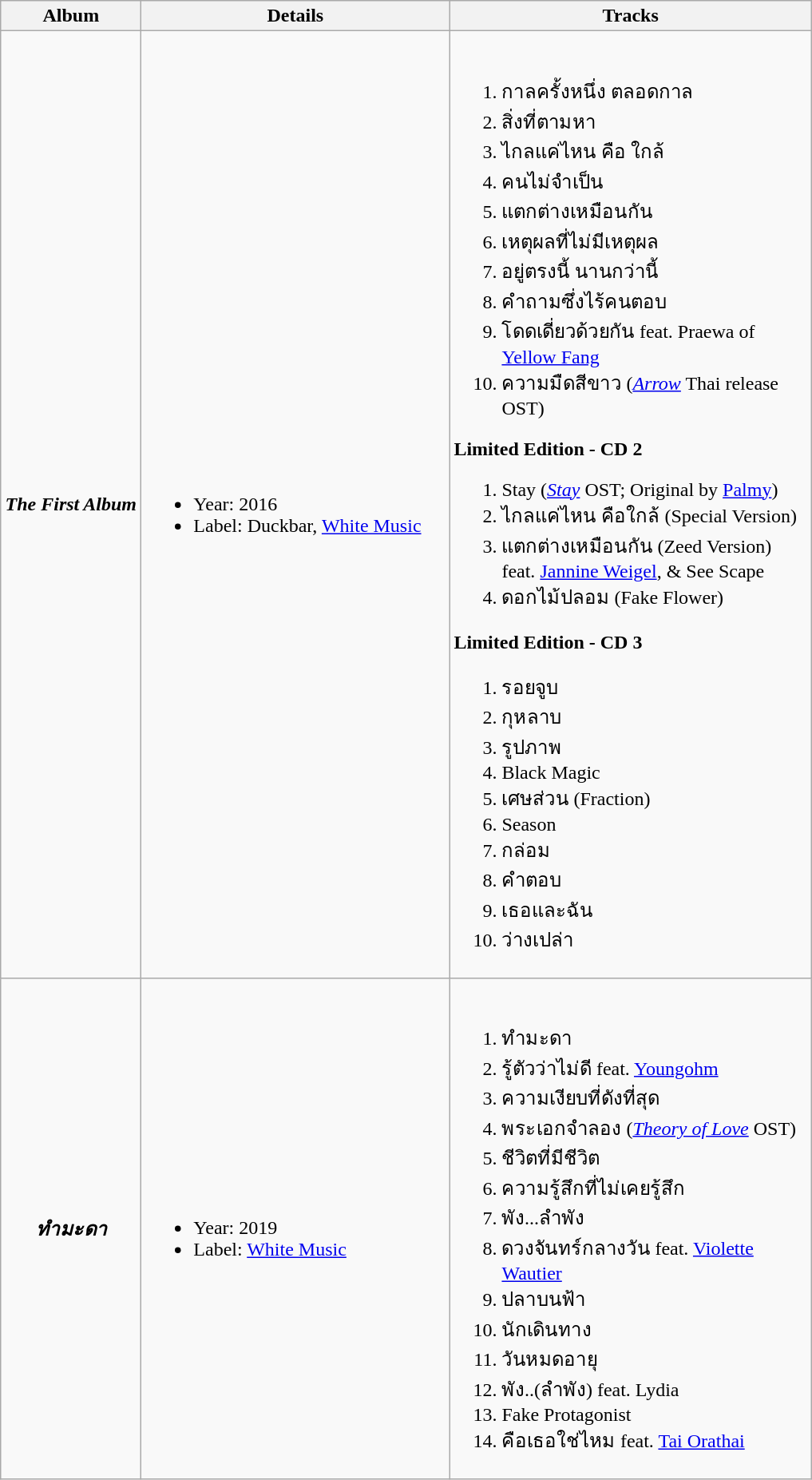<table class="wikitable">
<tr>
<th width="110px">Album</th>
<th width="250px">Details</th>
<th width="295px">Tracks</th>
</tr>
<tr>
<td align="center"><strong><em>The First Album</em></strong></td>
<td><br><ul><li>Year: 2016</li><li>Label: Duckbar, <a href='#'>White Music</a></li></ul></td>
<td><br><ol><li>กาลครั้งหนึ่ง ตลอดกาล</li><li>สิ่งที่ตามหา</li><li>ไกลแค่ไหน คือ ใกล้</li><li>คนไม่จำเป็น</li><li>แตกต่างเหมือนกัน</li><li>เหตุผลที่ไม่มีเหตุผล</li><li>อยู่ตรงนี้ นานกว่านี้</li><li>คำถามซึ่งไร้คนตอบ</li><li>โดดเดี่ยวด้วยกัน feat. Praewa of <a href='#'>Yellow Fang</a></li><li>ความมืดสีขาว (<em><a href='#'>Arrow</a></em> Thai release OST)</li></ol><div><strong>Limited Edition - CD 2</strong></div><ol><li>Stay (<em><a href='#'>Stay</a></em> OST; Original by <a href='#'>Palmy</a>)</li><li>ไกลแค่ไหน คือใกล้ (Special Version)</li><li>แตกต่างเหมือนกัน (Zeed Version)<br>feat. <a href='#'>Jannine Weigel</a>,  & See Scape</li><li>ดอกไม้ปลอม (Fake Flower)</li></ol><div><strong>Limited Edition - CD 3</strong></div><ol><li>รอยจูบ</li><li>กุหลาบ</li><li>รูปภาพ</li><li>Black Magic</li><li>เศษส่วน (Fraction)</li><li>Season</li><li>กล่อม</li><li>คำตอบ</li><li>เธอและฉัน</li><li>ว่างเปล่า</li></ol></td>
</tr>
<tr>
<td align="center"><strong><em>ทำมะดา	</em></strong></td>
<td><br><ul><li>Year: 2019</li><li>Label: <a href='#'>White Music</a></li></ul></td>
<td><br><ol><li>ทำมะดา</li><li>รู้ตัวว่าไม่ดี feat. <a href='#'>Youngohm</a></li><li>ความเงียบที่ดังที่สุด</li><li>พระเอกจำลอง (<em><a href='#'>Theory of Love</a></em> OST)</li><li>ชีวิตที่มีชีวิต</li><li>ความรู้สึกที่ไม่เคยรู้สึก</li><li>พัง...ลำพัง</li><li>ดวงจันทร์กลางวัน feat. <a href='#'>Violette Wautier</a></li><li>ปลาบนฟ้า</li><li>นักเดินทาง</li><li>วันหมดอายุ</li><li>พัง..(ลำพัง) feat. Lydia</li><li>Fake Protagonist</li><li>คือเธอใช่ไหม feat. <a href='#'>Tai Orathai</a></li></ol></td>
</tr>
</table>
